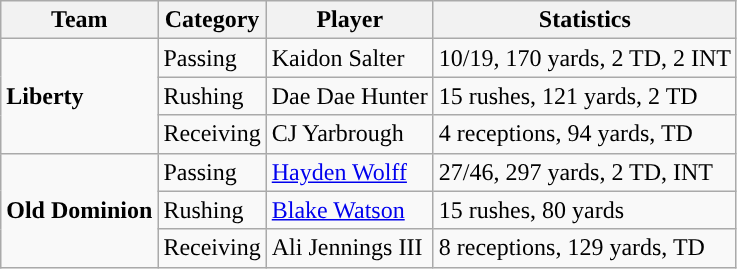<table class="wikitable" style="float: left;">
<tr>
<th>Team</th>
<th>Category</th>
<th>Player</th>
<th>Statistics</th>
</tr>
<tr>
<td rowspan=3><strong>Liberty</strong></td>
<td>Passing</td>
<td>Kaidon Salter</td>
<td>10/19, 170 yards, 2 TD, 2 INT</td>
</tr>
<tr>
<td>Rushing</td>
<td>Dae Dae Hunter</td>
<td>15 rushes, 121 yards, 2 TD</td>
</tr>
<tr>
<td>Receiving</td>
<td>CJ Yarbrough</td>
<td>4 receptions, 94 yards, TD</td>
</tr>
<tr>
<td rowspan=3><strong>Old Dominion</strong></td>
<td>Passing</td>
<td><a href='#'>Hayden Wolff</a></td>
<td>27/46, 297 yards, 2 TD, INT</td>
</tr>
<tr>
<td>Rushing</td>
<td><a href='#'>Blake Watson</a></td>
<td>15 rushes, 80 yards</td>
</tr>
<tr>
<td>Receiving</td>
<td>Ali Jennings III</td>
<td>8 receptions, 129 yards, TD</td>
</tr>
</table>
